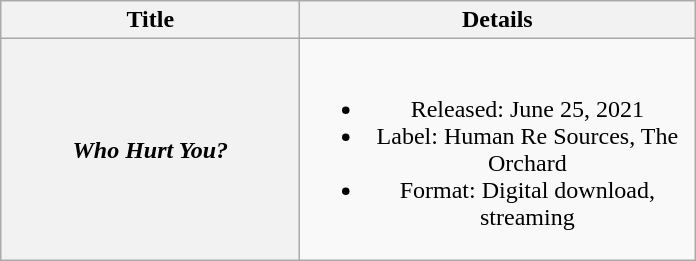<table class="wikitable plainrowheaders" style="text-align:center;" border="1">
<tr>
<th scope="col" rowspan="1" style="width:12em;">Title</th>
<th scope="col" rowspan="1" style="width:16em;">Details</th>
</tr>
<tr>
<th scope="row"><em>Who Hurt You?</em></th>
<td><br><ul><li>Released: June 25, 2021</li><li>Label: Human Re Sources, The Orchard</li><li>Format: Digital download, streaming</li></ul></td>
</tr>
</table>
